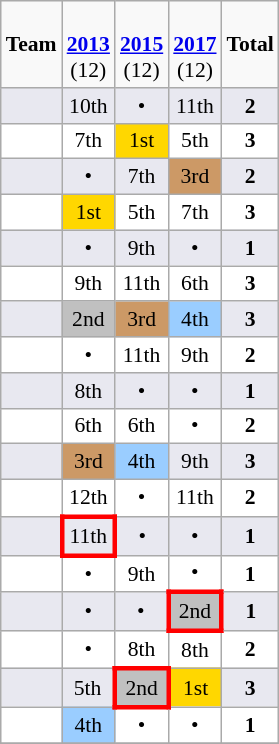<table class="wikitable shortable" style="text-align:center; font-size:90%">
<tr bgcolor=>
<td><strong>Team</strong></td>
<td><strong><br><a href='#'>2013</a><br></strong>(12)</td>
<td><strong><br><a href='#'>2015</a><br></strong>(12)</td>
<td><strong><br><a href='#'>2017</a><br></strong>(12)</td>
<td><strong>Total</strong></td>
</tr>
<tr bgcolor=  #E8E8F0>
<td align=left></td>
<td>10th</td>
<td>•</td>
<td>11th</td>
<td><strong>2</strong></td>
</tr>
<tr bgcolor= #FFFFFF>
<td align=left></td>
<td>7th</td>
<td bgcolor=gold>1st</td>
<td>5th</td>
<td><strong>3</strong></td>
</tr>
<tr bgcolor= #E8E8F0>
<td align=left></td>
<td>•</td>
<td>7th</td>
<td bgcolor=#CC9966>3rd</td>
<td><strong>2</strong></td>
</tr>
<tr bgcolor= #FFFFFF>
<td align=left></td>
<td bgcolor=gold>1st</td>
<td>5th</td>
<td>7th</td>
<td><strong>3</strong></td>
</tr>
<tr bgcolor= #E8E8F0>
<td align=left></td>
<td>•</td>
<td>9th</td>
<td>•</td>
<td><strong>1</strong></td>
</tr>
<tr bgcolor= #FFFFFF>
<td align=left></td>
<td>9th</td>
<td>11th</td>
<td>6th</td>
<td><strong>3</strong></td>
</tr>
<tr bgcolor= #E8E8F0>
<td align=left></td>
<td bgcolor=silver>2nd</td>
<td bgcolor=#CC9966>3rd</td>
<td bgcolor=#9acdff>4th</td>
<td><strong>3</strong></td>
</tr>
<tr bgcolor= #FFFFFF>
<td align=left></td>
<td>•</td>
<td>11th</td>
<td>9th</td>
<td><strong>2</strong></td>
</tr>
<tr bgcolor= #E8E8F0>
<td align=left></td>
<td>8th</td>
<td>•</td>
<td>•</td>
<td><strong>1</strong></td>
</tr>
<tr bgcolor= #FFFFFF>
<td align=left></td>
<td>6th</td>
<td>6th</td>
<td>•</td>
<td><strong>2</strong></td>
</tr>
<tr bgcolor= #E8E8F0>
<td align=left></td>
<td bgcolor=#CC9966>3rd</td>
<td bgcolor=#9acdff>4th</td>
<td>9th</td>
<td><strong>3</strong></td>
</tr>
<tr bgcolor= #FFFFFF>
<td align=left></td>
<td>12th</td>
<td>•</td>
<td>11th</td>
<td><strong>2</strong></td>
</tr>
<tr bgcolor= #E8E8F0>
<td align=left></td>
<td style="border:3px solid red">11th</td>
<td>•</td>
<td>•</td>
<td><strong>1</strong></td>
</tr>
<tr bgcolor= #FFFFFF>
<td align=left></td>
<td>•</td>
<td>9th</td>
<td>•</td>
<td><strong>1</strong></td>
</tr>
<tr bgcolor=  #E8E8F0>
<td align=left></td>
<td>•</td>
<td>•</td>
<td style="border:3px solid red" bgcolor=silver>2nd</td>
<td><strong>1</strong></td>
</tr>
<tr bgcolor=  #FFFFFF>
<td align=left></td>
<td>•</td>
<td>8th</td>
<td>8th</td>
<td><strong>2</strong></td>
</tr>
<tr bgcolor= #E8E8F0>
<td align=left></td>
<td>5th</td>
<td style="border:3px solid red" bgcolor=silver>2nd</td>
<td bgcolor=gold>1st</td>
<td><strong>3</strong></td>
</tr>
<tr bgcolor= #FFFFFF>
<td align=left></td>
<td bgcolor=#9acdff>4th</td>
<td>•</td>
<td>•</td>
<td><strong>1</strong></td>
</tr>
<tr bgcolor= #E8E8F0>
</tr>
</table>
